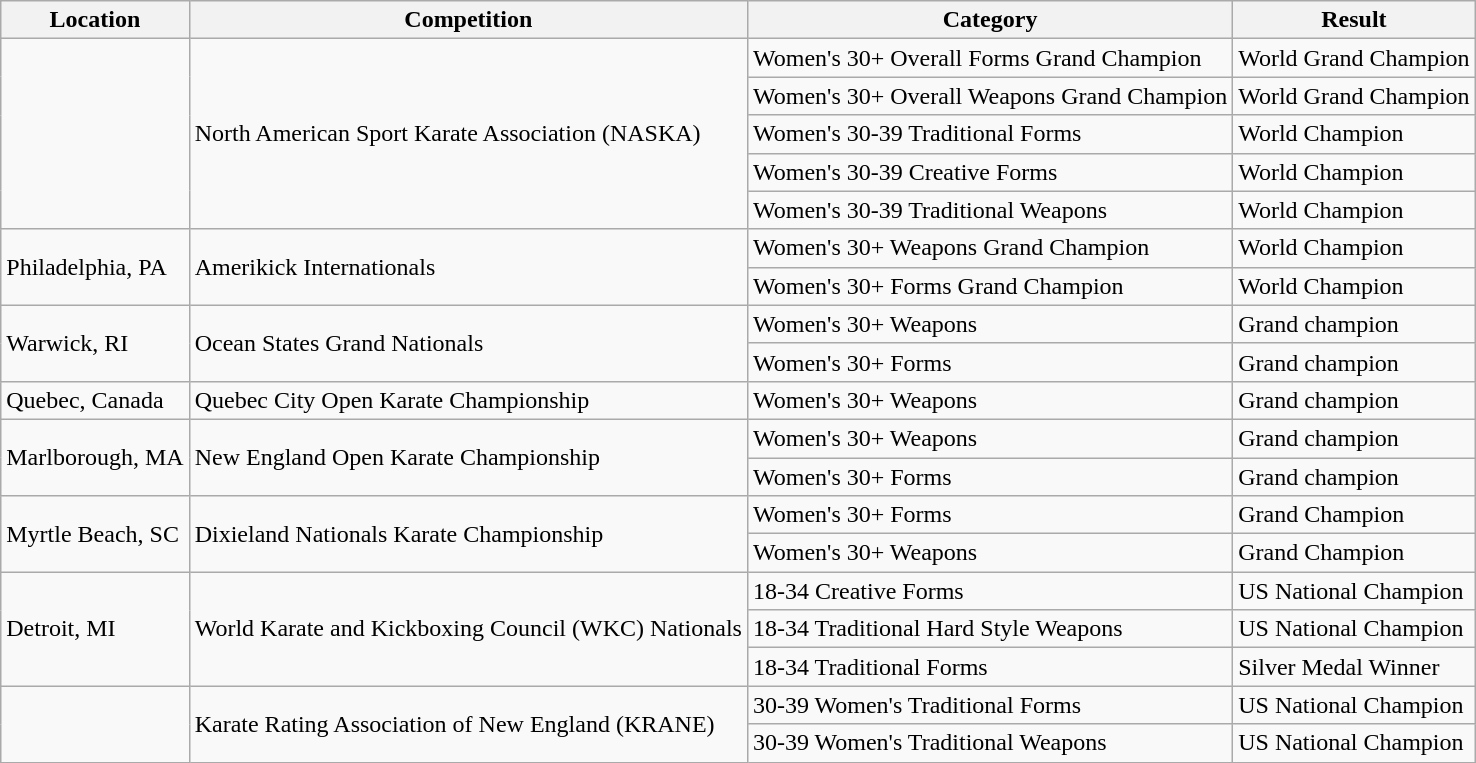<table class="wikitable sortable">
<tr>
<th>Location</th>
<th>Competition</th>
<th>Category</th>
<th>Result</th>
</tr>
<tr>
<td rowspan="5"></td>
<td rowspan="5">North American Sport Karate Association (NASKA) </td>
<td>Women's 30+ Overall Forms Grand Champion</td>
<td>World Grand Champion</td>
</tr>
<tr>
<td>Women's 30+ Overall Weapons Grand Champion</td>
<td>World Grand Champion</td>
</tr>
<tr>
<td>Women's 30-39 Traditional Forms</td>
<td>World Champion</td>
</tr>
<tr>
<td>Women's 30-39 Creative Forms</td>
<td>World Champion</td>
</tr>
<tr>
<td>Women's 30-39 Traditional Weapons</td>
<td>World Champion</td>
</tr>
<tr>
<td rowspan="2">Philadelphia, PA</td>
<td rowspan="2">Amerikick Internationals</td>
<td>Women's 30+ Weapons Grand Champion</td>
<td>World Champion</td>
</tr>
<tr>
<td>Women's 30+ Forms Grand Champion</td>
<td>World Champion</td>
</tr>
<tr>
<td rowspan="2">Warwick, RI</td>
<td rowspan="2">Ocean States Grand Nationals</td>
<td>Women's 30+ Weapons</td>
<td>Grand champion</td>
</tr>
<tr>
<td>Women's 30+ Forms</td>
<td>Grand champion</td>
</tr>
<tr>
<td>Quebec, Canada</td>
<td>Quebec City Open Karate Championship</td>
<td>Women's 30+ Weapons</td>
<td>Grand champion</td>
</tr>
<tr>
<td rowspan="2">Marlborough, MA</td>
<td rowspan="2">New England Open Karate Championship</td>
<td>Women's 30+ Weapons</td>
<td>Grand champion</td>
</tr>
<tr>
<td>Women's 30+ Forms</td>
<td>Grand champion</td>
</tr>
<tr>
<td rowspan="2">Myrtle Beach, SC</td>
<td rowspan="2">Dixieland Nationals Karate Championship</td>
<td>Women's 30+ Forms</td>
<td>Grand Champion</td>
</tr>
<tr>
<td>Women's 30+ Weapons</td>
<td>Grand Champion</td>
</tr>
<tr>
<td rowspan="3">Detroit, MI</td>
<td rowspan="3">World Karate and Kickboxing Council (WKC) Nationals</td>
<td>18-34 Creative Forms</td>
<td>US National Champion</td>
</tr>
<tr>
<td>18-34 Traditional Hard Style Weapons</td>
<td>US National Champion</td>
</tr>
<tr>
<td>18-34 Traditional Forms</td>
<td>Silver Medal Winner</td>
</tr>
<tr>
<td rowspan="2"></td>
<td rowspan="2">Karate Rating Association of New England (KRANE)</td>
<td>30-39 Women's Traditional Forms</td>
<td>US National Champion</td>
</tr>
<tr>
<td>30-39 Women's Traditional Weapons</td>
<td>US National Champion</td>
</tr>
</table>
